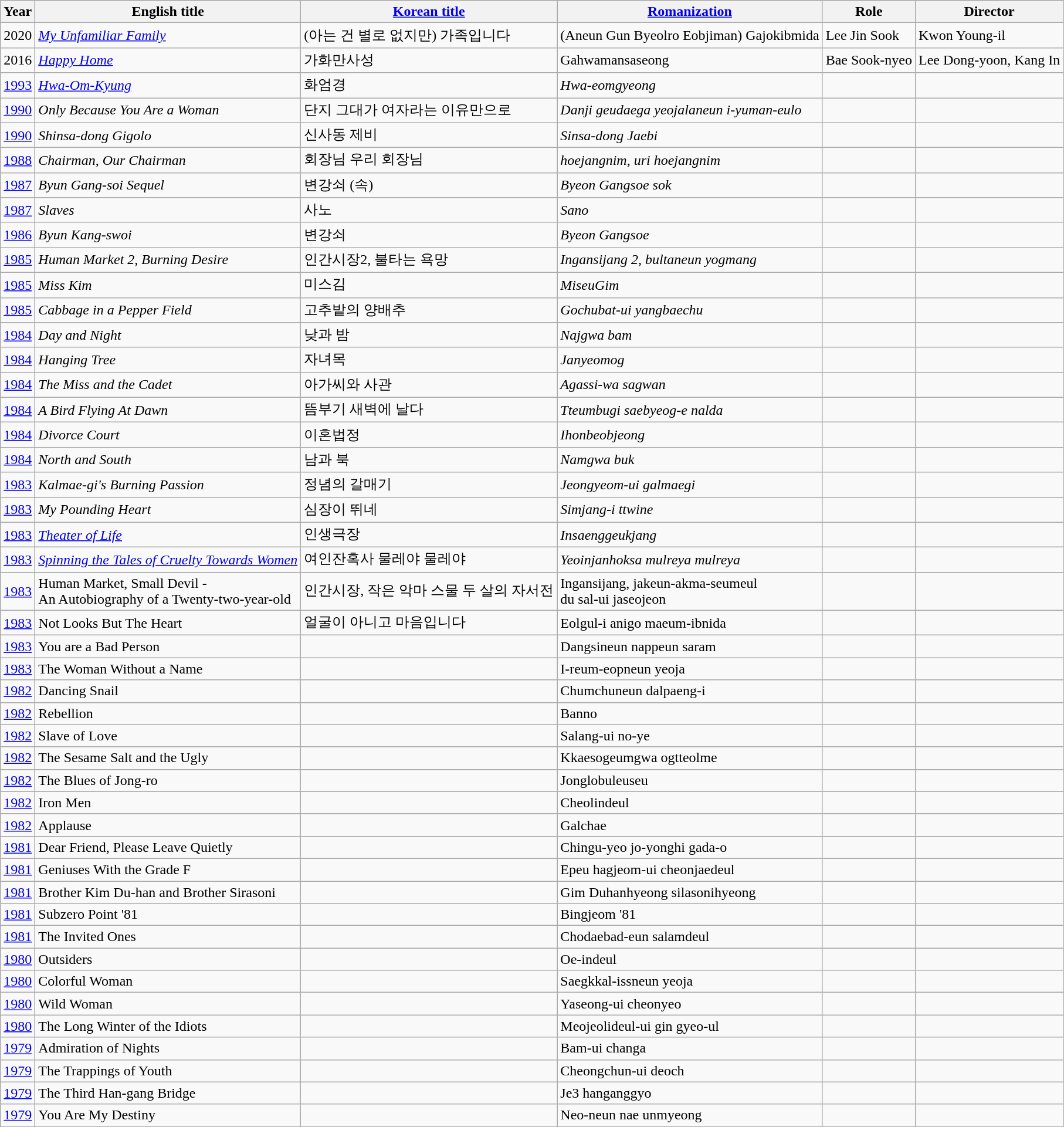<table class="wikitable">
<tr>
<th>Year</th>
<th>English title</th>
<th><a href='#'>Korean title</a></th>
<th><a href='#'>Romanization</a></th>
<th>Role</th>
<th>Director</th>
</tr>
<tr>
<td>2020</td>
<td><em><a href='#'>My Unfamiliar Family</a></em></td>
<td>(아는 건 별로 없지만) 가족입니다</td>
<td>(Aneun Gun Byeolro Eobjiman) Gajokibmida</td>
<td>Lee Jin Sook</td>
<td>Kwon Young-il</td>
</tr>
<tr>
<td>2016</td>
<td><em><a href='#'>Happy Home</a></em></td>
<td>가화만사성</td>
<td>Gahwamansaseong</td>
<td>Bae Sook-nyeo</td>
<td>Lee Dong-yoon, Kang In</td>
</tr>
<tr>
<td><a href='#'>1993</a></td>
<td><em><a href='#'>Hwa-Om-Kyung</a></em></td>
<td>화엄경</td>
<td><em>Hwa-eomgyeong</em></td>
<td></td>
<td></td>
</tr>
<tr>
<td><a href='#'>1990</a></td>
<td><em>Only Because You Are a Woman</em></td>
<td>단지 그대가 여자라는 이유만으로</td>
<td><em>Danji geudaega yeojalaneun i-yuman-eulo</em></td>
<td></td>
<td></td>
</tr>
<tr>
<td><a href='#'>1990</a></td>
<td><em>Shinsa-dong Gigolo</em></td>
<td>신사동 제비</td>
<td><em>Sinsa-dong Jaebi</em></td>
<td></td>
<td></td>
</tr>
<tr>
<td><a href='#'>1988</a></td>
<td><em>Chairman, Our Chairman</em></td>
<td>회장님 우리 회장님</td>
<td><em>hoejangnim, uri hoejangnim</em></td>
<td></td>
<td></td>
</tr>
<tr>
<td><a href='#'>1987</a></td>
<td><em>Byun Gang-soi Sequel</em></td>
<td>변강쇠 (속)</td>
<td><em>Byeon Gangsoe sok</em></td>
<td></td>
<td></td>
</tr>
<tr>
<td><a href='#'>1987</a></td>
<td><em>Slaves</em></td>
<td>사노</td>
<td><em>Sano</em></td>
<td></td>
<td></td>
</tr>
<tr>
<td><a href='#'>1986</a></td>
<td><em>Byun Kang-swoi</em></td>
<td>변강쇠</td>
<td><em>Byeon Gangsoe</em></td>
<td></td>
<td></td>
</tr>
<tr>
<td><a href='#'>1985</a></td>
<td><em>Human Market 2, Burning Desire</em></td>
<td>인간시장2, 불타는 욕망</td>
<td><em>Ingansijang 2, bultaneun yogmang</em></td>
<td></td>
<td></td>
</tr>
<tr>
<td><a href='#'>1985</a></td>
<td><em>Miss Kim</em></td>
<td>미스김</td>
<td><em>MiseuGim</em></td>
<td></td>
<td></td>
</tr>
<tr>
<td><a href='#'>1985</a></td>
<td><em>Cabbage in a Pepper Field</em></td>
<td>고추밭의 양배추</td>
<td><em>Gochubat-ui yangbaechu</em></td>
<td></td>
<td></td>
</tr>
<tr>
<td><a href='#'>1984</a></td>
<td><em>Day and Night</em></td>
<td>낮과 밤</td>
<td><em>Najgwa bam</em></td>
<td></td>
<td></td>
</tr>
<tr>
<td><a href='#'>1984</a></td>
<td><em>Hanging Tree</em></td>
<td>자녀목</td>
<td><em>Janyeomog</em></td>
<td></td>
<td></td>
</tr>
<tr>
<td><a href='#'>1984</a></td>
<td><em>The Miss and the Cadet</em></td>
<td>아가씨와 사관</td>
<td><em>Agassi-wa sagwan</em></td>
<td></td>
<td></td>
</tr>
<tr>
<td><a href='#'>1984</a></td>
<td><em>A Bird Flying At Dawn</em></td>
<td>뜸부기 새벽에 날다</td>
<td><em>Tteumbugi saebyeog-e nalda</em></td>
<td></td>
<td></td>
</tr>
<tr>
<td><a href='#'>1984</a></td>
<td><em>Divorce Court</em></td>
<td>이혼법정</td>
<td><em>Ihonbeobjeong</em></td>
<td></td>
<td></td>
</tr>
<tr>
<td><a href='#'>1984</a></td>
<td><em>North and South</em></td>
<td>남과 북</td>
<td><em>Namgwa buk</em></td>
<td></td>
<td></td>
</tr>
<tr>
<td><a href='#'>1983</a></td>
<td><em>Kalmae-gi's Burning Passion</em></td>
<td>정념의 갈매기</td>
<td><em>Jeongyeom-ui galmaegi</em></td>
<td></td>
<td></td>
</tr>
<tr>
<td><a href='#'>1983</a></td>
<td><em>My Pounding Heart</em></td>
<td>심장이 뛰네</td>
<td><em>Simjang-i ttwine</em></td>
<td></td>
<td></td>
</tr>
<tr>
<td><a href='#'>1983</a></td>
<td><em><a href='#'>Theater of Life</a></em></td>
<td>인생극장</td>
<td><em>Insaenggeukjang</em></td>
<td></td>
<td></td>
</tr>
<tr>
<td><a href='#'>1983</a></td>
<td><em><a href='#'>Spinning the Tales of Cruelty Towards Women</a></em></td>
<td>여인잔혹사 물레야 물레야</td>
<td><em>Yeoinjanhoksa mulreya mulreya</em></td>
<td></td>
<td></td>
</tr>
<tr>
<td><a href='#'>1983</a></td>
<td>Human Market, Small Devil -<br> An Autobiography of a Twenty-two-year-old<em></td>
<td>인간시장, 작은 악마 스물 두 살의 자서전</td>
<td></em>Ingansijang, jakeun-akma-seumeul<br> du sal-ui jaseojeon<em></td>
<td></td>
<td></td>
</tr>
<tr>
<td><a href='#'>1983</a></td>
<td></em>Not Looks But The Heart<em></td>
<td>얼굴이 아니고 마음입니다</td>
<td></em>Eolgul-i anigo maeum-ibnida<em></td>
<td></td>
<td></td>
</tr>
<tr>
<td><a href='#'>1983</a></td>
<td></em>You are a Bad Person<em></td>
<td></td>
<td></em>Dangsineun nappeun saram<em></td>
<td></td>
<td></td>
</tr>
<tr>
<td><a href='#'>1983</a></td>
<td></em>The Woman Without a Name<em></td>
<td></td>
<td></em>I-reum-eopneun yeoja<em></td>
<td></td>
<td></td>
</tr>
<tr>
<td><a href='#'>1982</a></td>
<td></em>Dancing Snail<em></td>
<td></td>
<td></em>Chumchuneun dalpaeng-i<em></td>
<td></td>
<td></td>
</tr>
<tr>
<td><a href='#'>1982</a></td>
<td></em>Rebellion<em></td>
<td></td>
<td></em>Banno<em></td>
<td></td>
<td></td>
</tr>
<tr>
<td><a href='#'>1982</a></td>
<td></em>Slave of Love<em></td>
<td></td>
<td></em>Salang-ui no-ye<em></td>
<td></td>
<td></td>
</tr>
<tr>
<td><a href='#'>1982</a></td>
<td></em>The Sesame Salt and the Ugly<em></td>
<td></td>
<td></em>Kkaesogeumgwa ogtteolme<em></td>
<td></td>
<td></td>
</tr>
<tr>
<td><a href='#'>1982</a></td>
<td></em>The Blues of Jong-ro<em></td>
<td></td>
<td></em>Jonglobuleuseu<em></td>
<td></td>
<td></td>
</tr>
<tr>
<td><a href='#'>1982</a></td>
<td></em>Iron Men<em></td>
<td></td>
<td></em>Cheolindeul<em></td>
<td></td>
<td></td>
</tr>
<tr>
<td><a href='#'>1982</a></td>
<td></em>Applause<em></td>
<td></td>
<td></em>Galchae<em></td>
<td></td>
<td></td>
</tr>
<tr>
<td><a href='#'>1981</a></td>
<td></em>Dear Friend, Please Leave Quietly<em></td>
<td></td>
<td></em>Chingu-yeo jo-yonghi gada-o<em></td>
<td></td>
<td></td>
</tr>
<tr>
<td><a href='#'>1981</a></td>
<td></em>Geniuses With the Grade F<em></td>
<td></td>
<td></em>Epeu hagjeom-ui cheonjaedeul<em></td>
<td></td>
<td></td>
</tr>
<tr>
<td><a href='#'>1981</a></td>
<td></em>Brother Kim Du-han and Brother Sirasoni<em></td>
<td></td>
<td></em>Gim Duhanhyeong silasonihyeong<em></td>
<td></td>
<td></td>
</tr>
<tr>
<td><a href='#'>1981</a></td>
<td></em>Subzero Point '81<em></td>
<td></td>
<td></em>Bingjeom '81<em></td>
<td></td>
<td></td>
</tr>
<tr>
<td><a href='#'>1981</a></td>
<td></em>The Invited Ones<em></td>
<td></td>
<td></em>Chodaebad-eun salamdeul<em></td>
<td></td>
<td></td>
</tr>
<tr>
<td><a href='#'>1980</a></td>
<td></em>Outsiders<em></td>
<td></td>
<td></em>Oe-indeul<em></td>
<td></td>
<td></td>
</tr>
<tr>
<td><a href='#'>1980</a></td>
<td></em>Colorful Woman<em></td>
<td></td>
<td></em>Saegkkal-issneun yeoja<em></td>
<td></td>
<td></td>
</tr>
<tr>
<td><a href='#'>1980</a></td>
<td></em>Wild Woman<em></td>
<td></td>
<td></em>Yaseong-ui cheonyeo<em></td>
<td></td>
<td></td>
</tr>
<tr>
<td><a href='#'>1980</a></td>
<td></em>The Long Winter of the Idiots<em></td>
<td></td>
<td></em>Meojeolideul-ui gin gyeo-ul<em></td>
<td></td>
<td></td>
</tr>
<tr>
<td><a href='#'>1979</a></td>
<td></em>Admiration of Nights<em></td>
<td></td>
<td></em>Bam-ui changa<em></td>
<td></td>
<td></td>
</tr>
<tr>
<td><a href='#'>1979</a></td>
<td></em>The Trappings of Youth<em></td>
<td></td>
<td></em>Cheongchun-ui deoch<em></td>
<td></td>
<td></td>
</tr>
<tr>
<td><a href='#'>1979</a></td>
<td></em>The Third Han-gang Bridge<em></td>
<td></td>
<td></em>Je3 hanganggyo<em></td>
<td></td>
<td></td>
</tr>
<tr>
<td><a href='#'>1979</a></td>
<td></em>You Are My Destiny<em></td>
<td></td>
<td></em>Neo-neun nae unmyeong<em></td>
<td></td>
<td></td>
</tr>
</table>
